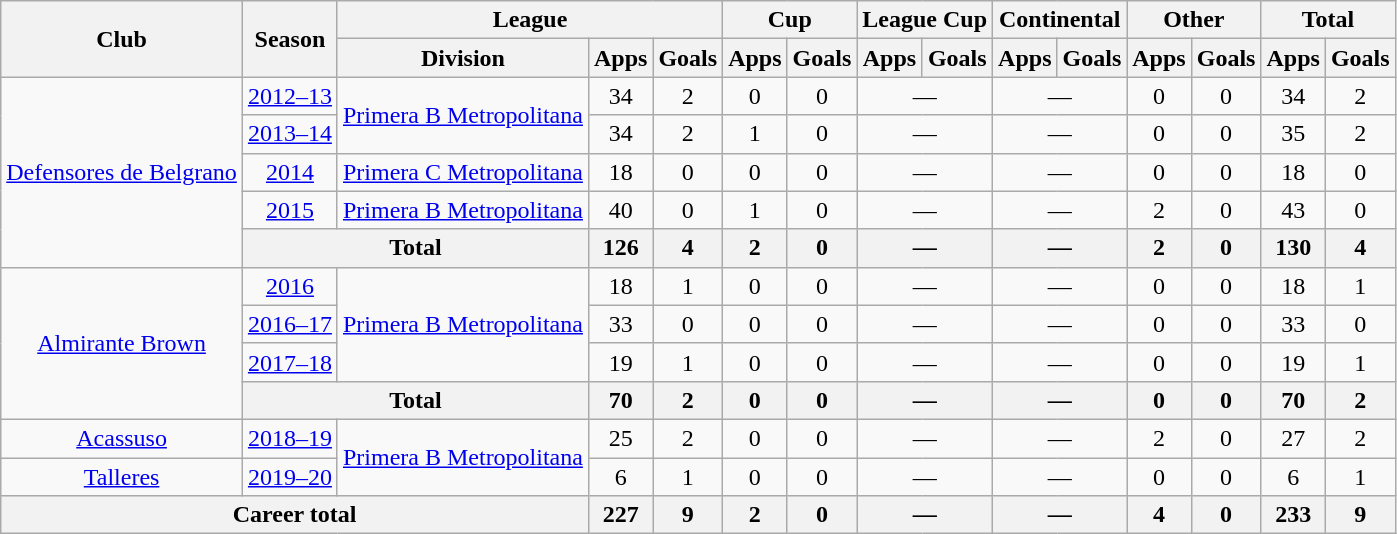<table class="wikitable" style="text-align:center">
<tr>
<th rowspan="2">Club</th>
<th rowspan="2">Season</th>
<th colspan="3">League</th>
<th colspan="2">Cup</th>
<th colspan="2">League Cup</th>
<th colspan="2">Continental</th>
<th colspan="2">Other</th>
<th colspan="2">Total</th>
</tr>
<tr>
<th>Division</th>
<th>Apps</th>
<th>Goals</th>
<th>Apps</th>
<th>Goals</th>
<th>Apps</th>
<th>Goals</th>
<th>Apps</th>
<th>Goals</th>
<th>Apps</th>
<th>Goals</th>
<th>Apps</th>
<th>Goals</th>
</tr>
<tr>
<td rowspan="5"><a href='#'>Defensores de Belgrano</a></td>
<td><a href='#'>2012–13</a></td>
<td rowspan="2"><a href='#'>Primera B Metropolitana</a></td>
<td>34</td>
<td>2</td>
<td>0</td>
<td>0</td>
<td colspan="2">—</td>
<td colspan="2">—</td>
<td>0</td>
<td>0</td>
<td>34</td>
<td>2</td>
</tr>
<tr>
<td><a href='#'>2013–14</a></td>
<td>34</td>
<td>2</td>
<td>1</td>
<td>0</td>
<td colspan="2">—</td>
<td colspan="2">—</td>
<td>0</td>
<td>0</td>
<td>35</td>
<td>2</td>
</tr>
<tr>
<td><a href='#'>2014</a></td>
<td rowspan="1"><a href='#'>Primera C Metropolitana</a></td>
<td>18</td>
<td>0</td>
<td>0</td>
<td>0</td>
<td colspan="2">—</td>
<td colspan="2">—</td>
<td>0</td>
<td>0</td>
<td>18</td>
<td>0</td>
</tr>
<tr>
<td><a href='#'>2015</a></td>
<td rowspan="1"><a href='#'>Primera B Metropolitana</a></td>
<td>40</td>
<td>0</td>
<td>1</td>
<td>0</td>
<td colspan="2">—</td>
<td colspan="2">—</td>
<td>2</td>
<td>0</td>
<td>43</td>
<td>0</td>
</tr>
<tr>
<th colspan="2">Total</th>
<th>126</th>
<th>4</th>
<th>2</th>
<th>0</th>
<th colspan="2">—</th>
<th colspan="2">—</th>
<th>2</th>
<th>0</th>
<th>130</th>
<th>4</th>
</tr>
<tr>
<td rowspan="4"><a href='#'>Almirante Brown</a></td>
<td><a href='#'>2016</a></td>
<td rowspan="3"><a href='#'>Primera B Metropolitana</a></td>
<td>18</td>
<td>1</td>
<td>0</td>
<td>0</td>
<td colspan="2">—</td>
<td colspan="2">—</td>
<td>0</td>
<td>0</td>
<td>18</td>
<td>1</td>
</tr>
<tr>
<td><a href='#'>2016–17</a></td>
<td>33</td>
<td>0</td>
<td>0</td>
<td>0</td>
<td colspan="2">—</td>
<td colspan="2">—</td>
<td>0</td>
<td>0</td>
<td>33</td>
<td>0</td>
</tr>
<tr>
<td><a href='#'>2017–18</a></td>
<td>19</td>
<td>1</td>
<td>0</td>
<td>0</td>
<td colspan="2">—</td>
<td colspan="2">—</td>
<td>0</td>
<td>0</td>
<td>19</td>
<td>1</td>
</tr>
<tr>
<th colspan="2">Total</th>
<th>70</th>
<th>2</th>
<th>0</th>
<th>0</th>
<th colspan="2">—</th>
<th colspan="2">—</th>
<th>0</th>
<th>0</th>
<th>70</th>
<th>2</th>
</tr>
<tr>
<td rowspan="1"><a href='#'>Acassuso</a></td>
<td><a href='#'>2018–19</a></td>
<td rowspan="2"><a href='#'>Primera B Metropolitana</a></td>
<td>25</td>
<td>2</td>
<td>0</td>
<td>0</td>
<td colspan="2">—</td>
<td colspan="2">—</td>
<td>2</td>
<td>0</td>
<td>27</td>
<td>2</td>
</tr>
<tr>
<td rowspan="1"><a href='#'>Talleres</a></td>
<td><a href='#'>2019–20</a></td>
<td>6</td>
<td>1</td>
<td>0</td>
<td>0</td>
<td colspan="2">—</td>
<td colspan="2">—</td>
<td>0</td>
<td>0</td>
<td>6</td>
<td>1</td>
</tr>
<tr>
<th colspan="3">Career total</th>
<th>227</th>
<th>9</th>
<th>2</th>
<th>0</th>
<th colspan="2">—</th>
<th colspan="2">—</th>
<th>4</th>
<th>0</th>
<th>233</th>
<th>9</th>
</tr>
</table>
